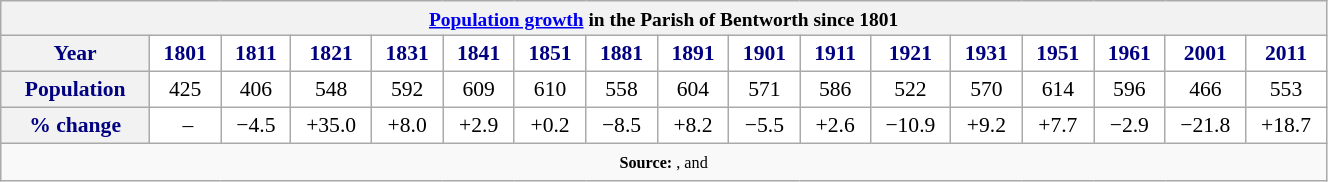<table class="wikitable" style="font-size:90%; width:70%; border:0; text-align:center; line-height:120%;">
<tr>
<th colspan="17" style="text-align:center;font-size:90%;"><a href='#'>Population growth</a> in the Parish of Bentworth since 1801</th>
</tr>
<tr>
<th style="background:#9 cc; color:navy; height:17px;">Year</th>
<th style="background:#fff; color:navy;">1801</th>
<th style="background:#fff; color:navy;">1811</th>
<th style="background:#fff; color:navy;">1821</th>
<th style="background:#fff; color:navy;">1831</th>
<th style="background:#fff; color:navy;">1841</th>
<th style="background:#fff; color:navy;">1851</th>
<th style="background:#fff; color:navy;">1881</th>
<th style="background:#fff; color:navy;">1891</th>
<th style="background:#fff; color:navy;">1901</th>
<th style="background:#fff; color:navy;">1911</th>
<th style="background:#fff; color:navy;">1921</th>
<th style="background:#fff; color:navy;">1931</th>
<th style="background:#fff; color:navy;">1951</th>
<th style="background:#fff; color:navy;">1961</th>
<th style="background:#fff; color:navy;">2001</th>
<th style="background:#fff; color:navy;">2011</th>
</tr>
<tr style="text-align:center;">
<th style="background:#9 cc; color:navy; height:17px;">Population</th>
<td style="background:#fff; color:black;">425</td>
<td style="background:#fff; color:black;">406</td>
<td style="background:#fff; color:black;">548</td>
<td style="background:#fff; color:black;">592</td>
<td style="background:#fff; color:black;">609</td>
<td style="background:#fff; color:black;">610</td>
<td style="background:#fff; color:black;">558</td>
<td style="background:#fff; color:black;">604</td>
<td style="background:#fff; color:black;">571</td>
<td style="background:#fff; color:black;">586</td>
<td style="background:#fff; color:black;">522</td>
<td style="background:#fff; color:black;">570</td>
<td style="background:#fff; color:black;">614</td>
<td style="background:#fff; color:black;">596</td>
<td style="background:#fff; color:black;">466</td>
<td style="background:#fff; color:black;">553</td>
</tr>
<tr style="text-align:center;">
<th style="background:#9 cc; color:navy; height:17px;">% change</th>
<td style="background:#fff; color:black;"> –</td>
<td style="background:#fff; color:black;">−4.5</td>
<td style="background:#fff; color:black;">+35.0</td>
<td style="background:#fff; color:black;">+8.0</td>
<td style="background:#fff; color:black;">+2.9</td>
<td style="background:#fff; color:black;">+0.2</td>
<td style="background:#fff; color:black;">−8.5</td>
<td style="background:#fff; color:black;">+8.2</td>
<td style="background:#fff; color:black;">−5.5</td>
<td style="background:#fff; color:black;">+2.6</td>
<td style="background:#fff; color:black;">−10.9</td>
<td style="background:#fff; color:black;">+9.2</td>
<td style="background:#fff; color:black;">+7.7</td>
<td style="background:#fff; color:black;">−2.9</td>
<td style="background:#fff; color:black;">−21.8</td>
<td style="background:#fff; color:black;">+18.7</td>
</tr>
<tr>
<td colspan="17" style="text-align:center;font-size:90%;"><small><strong>Source: </strong>, and  </small></td>
</tr>
</table>
